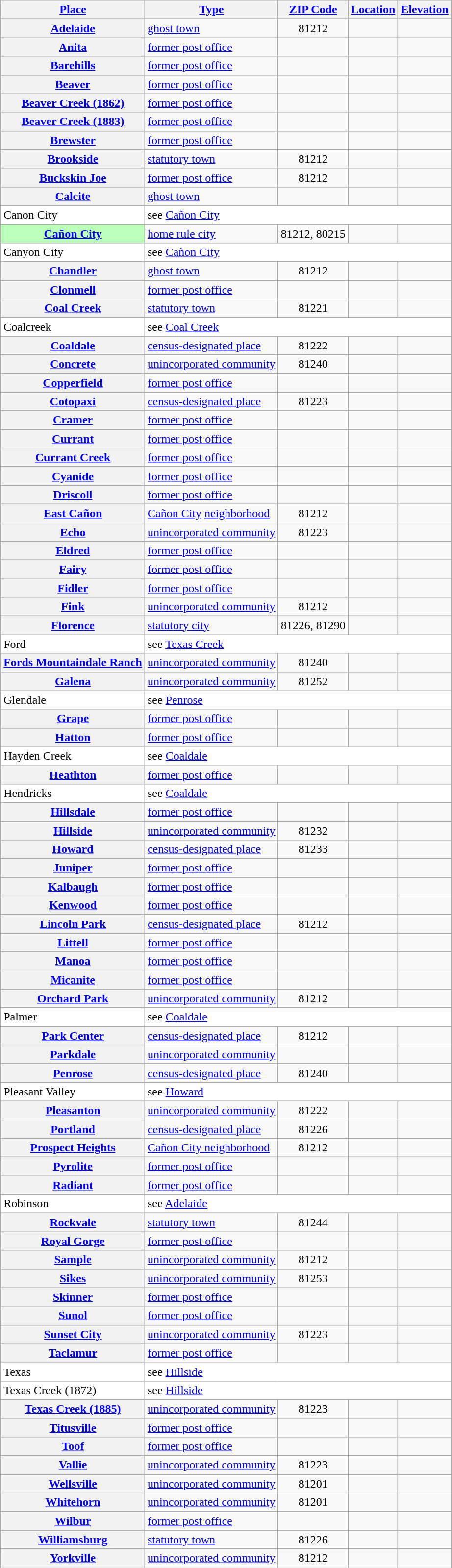<table class="wikitable sortable  plainrowheaders" style="margin:auto;">
<tr>
<th scope=col><a href='#'>Place</a></th>
<th scope=col><a href='#'>Type</a></th>
<th scope=col><a href='#'>ZIP Code</a></th>
<th scope=col><a href='#'>Location</a></th>
<th scope=col><a href='#'>Elevation</a></th>
</tr>
<tr>
<th scope=row><a href='#'>Adelaide</a></th>
<td><a href='#'>ghost town</a></td>
<td align=center>81212</td>
<td></td>
<td align=right></td>
</tr>
<tr>
<th scope=row><a href='#'>Anita</a></th>
<td><a href='#'>former post office</a></td>
<td align=center></td>
<td></td>
<td></td>
</tr>
<tr>
<th scope=row><a href='#'>Barehills</a></th>
<td><a href='#'>former post office</a></td>
<td align=center></td>
<td></td>
<td></td>
</tr>
<tr>
<th scope=row><a href='#'>Beaver</a></th>
<td><a href='#'>former post office</a></td>
<td align=center></td>
<td></td>
<td></td>
</tr>
<tr>
<th scope=row><a href='#'>Beaver Creek (1862)</a></th>
<td><a href='#'>former post office</a></td>
<td align=center></td>
<td></td>
<td></td>
</tr>
<tr>
<th scope=row><a href='#'>Beaver Creek (1883)</a></th>
<td><a href='#'>former post office</a></td>
<td align=center></td>
<td></td>
<td></td>
</tr>
<tr>
<th scope=row><a href='#'>Brewster</a></th>
<td><a href='#'>former post office</a></td>
<td align=center></td>
<td></td>
<td></td>
</tr>
<tr>
<th scope=row><a href='#'>Brookside</a></th>
<td><a href='#'>statutory town</a></td>
<td align=center>81212</td>
<td></td>
<td align=right></td>
</tr>
<tr>
<th scope=row><a href='#'>Buckskin Joe</a></th>
<td><a href='#'>former post office</a></td>
<td align=center>81212</td>
<td></td>
<td align=right></td>
</tr>
<tr>
<th scope=row><a href='#'>Calcite</a></th>
<td><a href='#'>ghost town</a></td>
<td align=center></td>
<td></td>
<td></td>
</tr>
<tr bgcolor=white>
<td>Canon City</td>
<td colspan=4>see <a href='#'>Cañon City</a></td>
</tr>
<tr>
<th scope=row style="background:#BBFFBB;"><a href='#'>Cañon City</a></th>
<td><a href='#'>home rule city</a></td>
<td align=center>81212, 80215</td>
<td></td>
<td align=right></td>
</tr>
<tr bgcolor=white>
<td>Canyon City</td>
<td colspan=4>see <a href='#'>Cañon City</a></td>
</tr>
<tr>
<th scope=row><a href='#'>Chandler</a></th>
<td><a href='#'>ghost town</a></td>
<td align=center>81212</td>
<td></td>
<td align=right></td>
</tr>
<tr>
<th scope=row><a href='#'>Clonmell</a></th>
<td><a href='#'>former post office</a></td>
<td align=center></td>
<td></td>
<td></td>
</tr>
<tr>
<th scope=row><a href='#'>Coal Creek</a></th>
<td><a href='#'>statutory town</a></td>
<td align=center>81221</td>
<td></td>
<td align=right></td>
</tr>
<tr bgcolor=white>
<td>Coalcreek</td>
<td colspan=4>see <a href='#'>Coal Creek</a></td>
</tr>
<tr>
<th scope=row><a href='#'>Coaldale</a></th>
<td><a href='#'>census-designated place</a></td>
<td align=center>81222</td>
<td></td>
<td align=right></td>
</tr>
<tr>
<th scope=row><a href='#'>Concrete</a></th>
<td><a href='#'>unincorporated community</a></td>
<td align=center>81240</td>
<td></td>
<td align=right></td>
</tr>
<tr>
<th scope=row><a href='#'>Copperfield</a></th>
<td><a href='#'>former post office</a></td>
<td align=center></td>
<td></td>
<td></td>
</tr>
<tr>
<th scope=row><a href='#'>Cotopaxi</a></th>
<td><a href='#'>census-designated place</a></td>
<td align=center>81223</td>
<td></td>
<td align=right></td>
</tr>
<tr>
<th scope=row><a href='#'>Cramer</a></th>
<td><a href='#'>former post office</a></td>
<td align=center></td>
<td></td>
<td></td>
</tr>
<tr>
<th scope=row><a href='#'>Currant</a></th>
<td><a href='#'>former post office</a></td>
<td align=center></td>
<td></td>
<td></td>
</tr>
<tr>
<th scope=row><a href='#'>Currant Creek</a></th>
<td><a href='#'>former post office</a></td>
<td align=center></td>
<td></td>
<td></td>
</tr>
<tr>
<th scope=row><a href='#'>Cyanide</a></th>
<td><a href='#'>former post office</a></td>
<td align=center></td>
<td></td>
<td></td>
</tr>
<tr>
<th scope=row><a href='#'>Driscoll</a></th>
<td><a href='#'>former post office</a></td>
<td align=center></td>
<td></td>
<td></td>
</tr>
<tr>
<th scope=row><a href='#'>East Cañon</a></th>
<td><a href='#'>Cañon City</a> <a href='#'>neighborhood</a></td>
<td align=center>81212</td>
<td></td>
<td align=right></td>
</tr>
<tr>
<th scope=row><a href='#'>Echo</a></th>
<td><a href='#'>unincorporated community</a></td>
<td align=center>81223</td>
<td></td>
<td align=right></td>
</tr>
<tr>
<th scope=row><a href='#'>Eldred</a></th>
<td><a href='#'>former post office</a></td>
<td align=center></td>
<td></td>
<td></td>
</tr>
<tr>
<th scope=row><a href='#'>Fairy</a></th>
<td><a href='#'>former post office</a></td>
<td align=center></td>
<td></td>
<td></td>
</tr>
<tr>
<th scope=row><a href='#'>Fidler</a></th>
<td><a href='#'>former post office</a></td>
<td align=center></td>
<td></td>
<td></td>
</tr>
<tr>
<th scope=row><a href='#'>Fink</a></th>
<td><a href='#'>unincorporated community</a></td>
<td align=center>81212</td>
<td></td>
<td align=right></td>
</tr>
<tr>
<th scope=row><a href='#'>Florence</a></th>
<td><a href='#'>statutory city</a></td>
<td align=center>81226, 81290</td>
<td></td>
<td align=right></td>
</tr>
<tr bgcolor=white>
<td>Ford</td>
<td colspan=4>see <a href='#'>Texas Creek</a></td>
</tr>
<tr>
<th scope=row><a href='#'>Fords Mountaindale Ranch</a></th>
<td><a href='#'>unincorporated community</a></td>
<td align=center>81240</td>
<td></td>
<td align=right></td>
</tr>
<tr>
<th scope=row><a href='#'>Galena</a></th>
<td><a href='#'>unincorporated community</a></td>
<td align=center>81252</td>
<td></td>
<td align=right></td>
</tr>
<tr bgcolor=white>
<td>Glendale</td>
<td colspan=4>see <a href='#'>Penrose</a></td>
</tr>
<tr>
<th scope=row><a href='#'>Grape</a></th>
<td><a href='#'>former post office</a></td>
<td align=center></td>
<td></td>
<td></td>
</tr>
<tr>
<th scope=row><a href='#'>Hatton</a></th>
<td><a href='#'>former post office</a></td>
<td align=center></td>
<td></td>
<td></td>
</tr>
<tr bgcolor=white>
<td>Hayden Creek</td>
<td colspan=4>see <a href='#'>Coaldale</a></td>
</tr>
<tr>
<th scope=row><a href='#'>Heathton</a></th>
<td><a href='#'>former post office</a></td>
<td align=center></td>
<td></td>
<td></td>
</tr>
<tr bgcolor=white>
<td>Hendricks</td>
<td colspan=4>see <a href='#'>Coaldale</a></td>
</tr>
<tr>
<th scope=row><a href='#'>Hillsdale</a></th>
<td><a href='#'>former post office</a></td>
<td align=center></td>
<td></td>
<td></td>
</tr>
<tr>
<th scope=row><a href='#'>Hillside</a></th>
<td><a href='#'>unincorporated community</a></td>
<td align=center>81232</td>
<td></td>
<td align=right></td>
</tr>
<tr>
<th scope=row><a href='#'>Howard</a></th>
<td><a href='#'>census-designated place</a></td>
<td align=center>81233</td>
<td></td>
<td align=right></td>
</tr>
<tr>
<th scope=row><a href='#'>Juniper</a></th>
<td><a href='#'>former post office</a></td>
<td align=center></td>
<td></td>
<td></td>
</tr>
<tr>
<th scope=row><a href='#'>Kalbaugh</a></th>
<td><a href='#'>former post office</a></td>
<td align=center></td>
<td></td>
<td></td>
</tr>
<tr>
<th scope=row><a href='#'>Kenwood</a></th>
<td><a href='#'>former post office</a></td>
<td align=center></td>
<td></td>
<td></td>
</tr>
<tr>
<th scope=row><a href='#'>Lincoln Park</a></th>
<td><a href='#'>census-designated place</a></td>
<td align=center>81212</td>
<td></td>
<td align=right></td>
</tr>
<tr>
<th scope=row><a href='#'>Littell</a></th>
<td><a href='#'>former post office</a></td>
<td align=center></td>
<td></td>
<td></td>
</tr>
<tr>
<th scope=row><a href='#'>Manoa</a></th>
<td><a href='#'>former post office</a></td>
<td align=center></td>
<td></td>
<td></td>
</tr>
<tr>
<th scope=row><a href='#'>Micanite</a></th>
<td><a href='#'>former post office</a></td>
<td align=center></td>
<td></td>
<td></td>
</tr>
<tr>
<th scope=row><a href='#'>Orchard Park</a></th>
<td><a href='#'>unincorporated community</a></td>
<td align=center>81212</td>
<td></td>
<td align=right></td>
</tr>
<tr bgcolor=white>
<td>Palmer</td>
<td colspan=4>see <a href='#'>Coaldale</a></td>
</tr>
<tr>
<th scope=row><a href='#'>Park Center</a></th>
<td><a href='#'>census-designated place</a></td>
<td align=center>81212</td>
<td></td>
<td align=right></td>
</tr>
<tr>
<th scope=row><a href='#'>Parkdale</a></th>
<td><a href='#'>unincorporated community</a></td>
<td align=center></td>
<td></td>
<td></td>
</tr>
<tr>
<th scope=row><a href='#'>Penrose</a></th>
<td><a href='#'>census-designated place</a></td>
<td align=center>81240</td>
<td></td>
<td align=right></td>
</tr>
<tr bgcolor=white>
<td>Pleasant Valley</td>
<td colspan=4>see <a href='#'>Howard</a></td>
</tr>
<tr>
<th scope=row><a href='#'>Pleasanton</a></th>
<td><a href='#'>unincorporated community</a></td>
<td align=center>81222</td>
<td></td>
<td align=right></td>
</tr>
<tr>
<th scope=row><a href='#'>Portland</a></th>
<td><a href='#'>census-designated place</a></td>
<td align=center>81226</td>
<td></td>
<td align=right></td>
</tr>
<tr>
<th scope=row><a href='#'>Prospect Heights</a></th>
<td><a href='#'>Cañon City neighborhood</a></td>
<td align=center>81212</td>
<td></td>
<td align=right></td>
</tr>
<tr>
<th scope=row><a href='#'>Pyrolite</a></th>
<td><a href='#'>former post office</a></td>
<td align=center></td>
<td></td>
<td></td>
</tr>
<tr>
<th scope=row><a href='#'>Radiant</a></th>
<td><a href='#'>former post office</a></td>
<td align=center></td>
<td></td>
<td></td>
</tr>
<tr bgcolor=white>
<td>Robinson</td>
<td colspan=4>see <a href='#'>Adelaide</a></td>
</tr>
<tr>
<th scope=row><a href='#'>Rockvale</a></th>
<td><a href='#'>statutory town</a></td>
<td align=center>81244</td>
<td></td>
<td align=right></td>
</tr>
<tr>
<th scope=row><a href='#'>Royal Gorge</a></th>
<td><a href='#'>former post office</a></td>
<td align=center></td>
<td></td>
<td></td>
</tr>
<tr>
<th scope=row><a href='#'>Sample</a></th>
<td><a href='#'>unincorporated community</a></td>
<td align=center>81212</td>
<td></td>
<td align=right></td>
</tr>
<tr>
<th scope=row><a href='#'>Sikes</a></th>
<td><a href='#'>unincorporated community</a></td>
<td align=center>81253</td>
<td></td>
<td align=right></td>
</tr>
<tr>
<th scope=row><a href='#'>Skinner</a></th>
<td><a href='#'>former post office</a></td>
<td align=center></td>
<td></td>
<td></td>
</tr>
<tr>
<th scope=row><a href='#'>Sunol</a></th>
<td><a href='#'>former post office</a></td>
<td align=center></td>
<td></td>
<td></td>
</tr>
<tr>
<th scope=row><a href='#'>Sunset City</a></th>
<td><a href='#'>unincorporated community</a></td>
<td align=center>81223</td>
<td></td>
<td align=right></td>
</tr>
<tr>
<th scope=row><a href='#'>Taclamur</a></th>
<td><a href='#'>former post office</a></td>
<td align=center></td>
<td></td>
<td></td>
</tr>
<tr bgcolor=white>
<td>Texas</td>
<td colspan=4>see <a href='#'>Hillside</a></td>
</tr>
<tr bgcolor=white>
<td>Texas Creek (1872)</td>
<td colspan=4>see <a href='#'>Hillside</a></td>
</tr>
<tr>
<th scope=row><a href='#'>Texas Creek (1885)</a></th>
<td><a href='#'>unincorporated community</a></td>
<td align=center>81223</td>
<td></td>
<td align=right></td>
</tr>
<tr>
<th scope=row><a href='#'>Titusville</a></th>
<td><a href='#'>former post office</a></td>
<td align=center></td>
<td></td>
<td></td>
</tr>
<tr>
<th scope=row><a href='#'>Toof</a></th>
<td><a href='#'>former post office</a></td>
<td align=center></td>
<td></td>
<td></td>
</tr>
<tr>
<th scope=row><a href='#'>Vallie</a></th>
<td><a href='#'>unincorporated community</a></td>
<td align=center>81223</td>
<td></td>
<td align=right></td>
</tr>
<tr>
<th scope=row><a href='#'>Wellsville</a></th>
<td><a href='#'>unincorporated community</a></td>
<td align=center>81201</td>
<td></td>
<td align=right></td>
</tr>
<tr>
<th scope=row><a href='#'>Whitehorn</a></th>
<td><a href='#'>unincorporated community</a></td>
<td align=center>81201</td>
<td></td>
<td align=right></td>
</tr>
<tr>
<th scope=row><a href='#'>Wilbur</a></th>
<td><a href='#'>former post office</a></td>
<td align=center></td>
<td></td>
<td></td>
</tr>
<tr>
<th scope=row><a href='#'>Williamsburg</a></th>
<td><a href='#'>statutory town</a></td>
<td align=center>81226</td>
<td></td>
<td align=right></td>
</tr>
<tr>
<th scope=row><a href='#'>Yorkville</a></th>
<td><a href='#'>unincorporated community</a></td>
<td align=center>81212</td>
<td></td>
<td align=right></td>
</tr>
</table>
